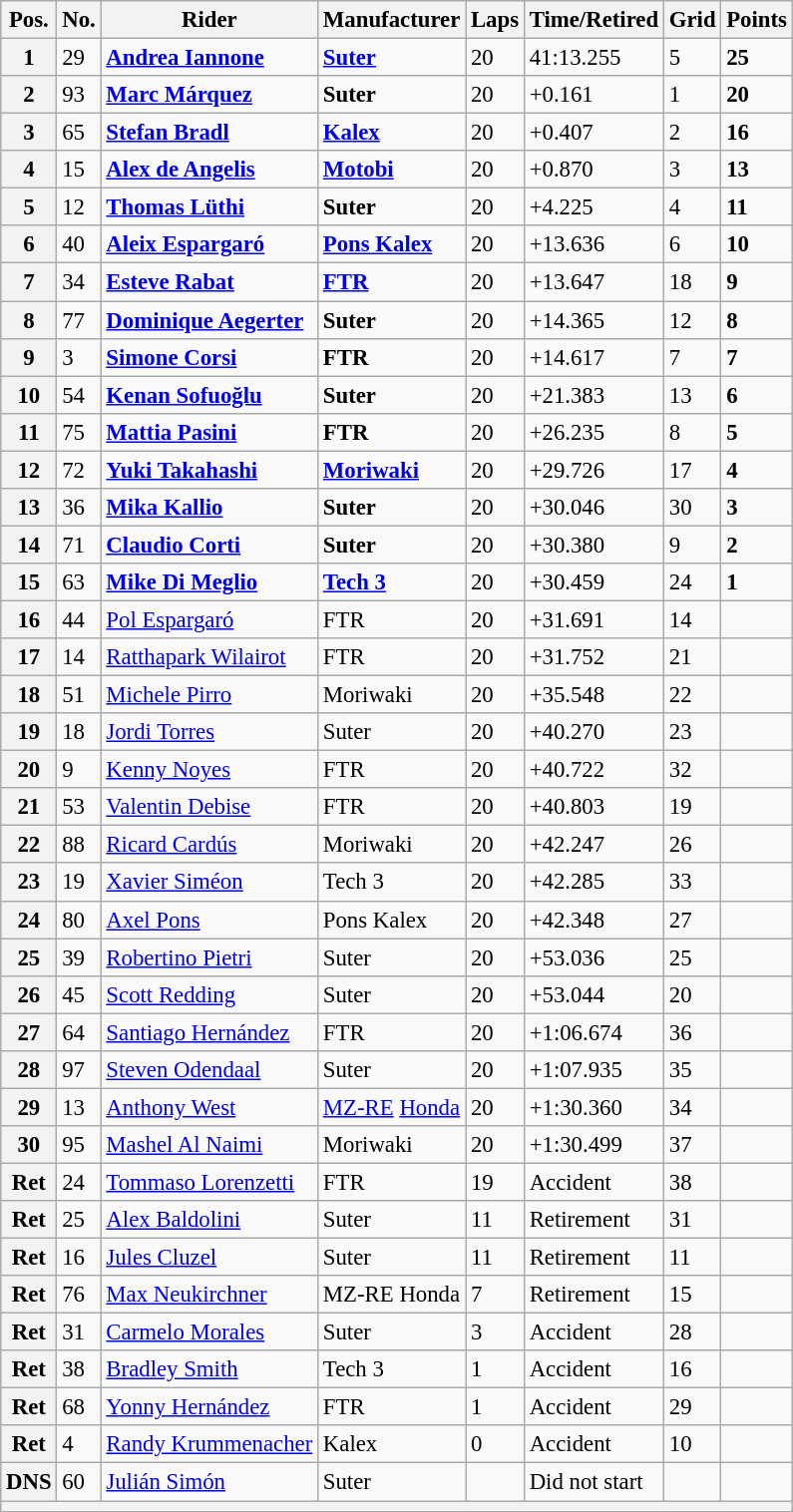<table class="wikitable" style="font-size: 95%;">
<tr>
<th>Pos.</th>
<th>No.</th>
<th>Rider</th>
<th>Manufacturer</th>
<th>Laps</th>
<th>Time/Retired</th>
<th>Grid</th>
<th>Points</th>
</tr>
<tr>
<th>1</th>
<td>29</td>
<td> <strong><a href='#'>Andrea Iannone</a></strong></td>
<td><strong><a href='#'>Suter</a></strong></td>
<td>20</td>
<td>41:13.255</td>
<td>5</td>
<td><strong>25</strong></td>
</tr>
<tr>
<th>2</th>
<td>93</td>
<td> <strong><a href='#'>Marc Márquez</a></strong></td>
<td><strong>Suter</strong></td>
<td>20</td>
<td>+0.161</td>
<td>1</td>
<td><strong>20</strong></td>
</tr>
<tr>
<th>3</th>
<td>65</td>
<td> <strong><a href='#'>Stefan Bradl</a></strong></td>
<td><strong><a href='#'>Kalex</a></strong></td>
<td>20</td>
<td>+0.407</td>
<td>2</td>
<td><strong>16</strong></td>
</tr>
<tr>
<th>4</th>
<td>15</td>
<td> <strong><a href='#'>Alex de Angelis</a></strong></td>
<td><strong><a href='#'>Motobi</a></strong></td>
<td>20</td>
<td>+0.870</td>
<td>3</td>
<td><strong>13</strong></td>
</tr>
<tr>
<th>5</th>
<td>12</td>
<td> <strong><a href='#'>Thomas Lüthi</a></strong></td>
<td><strong>Suter</strong></td>
<td>20</td>
<td>+4.225</td>
<td>4</td>
<td><strong>11</strong></td>
</tr>
<tr>
<th>6</th>
<td>40</td>
<td> <strong><a href='#'>Aleix Espargaró</a></strong></td>
<td><strong><a href='#'>Pons Kalex</a></strong></td>
<td>20</td>
<td>+13.636</td>
<td>6</td>
<td><strong>10</strong></td>
</tr>
<tr>
<th>7</th>
<td>34</td>
<td> <strong><a href='#'>Esteve Rabat</a></strong></td>
<td><strong><a href='#'>FTR</a></strong></td>
<td>20</td>
<td>+13.647</td>
<td>18</td>
<td><strong>9</strong></td>
</tr>
<tr>
<th>8</th>
<td>77</td>
<td> <strong><a href='#'>Dominique Aegerter</a></strong></td>
<td><strong>Suter</strong></td>
<td>20</td>
<td>+14.365</td>
<td>12</td>
<td><strong>8</strong></td>
</tr>
<tr>
<th>9</th>
<td>3</td>
<td> <strong><a href='#'>Simone Corsi</a></strong></td>
<td><strong>FTR</strong></td>
<td>20</td>
<td>+14.617</td>
<td>7</td>
<td><strong>7</strong></td>
</tr>
<tr>
<th>10</th>
<td>54</td>
<td> <strong><a href='#'>Kenan Sofuoğlu</a></strong></td>
<td><strong>Suter</strong></td>
<td>20</td>
<td>+21.383</td>
<td>13</td>
<td><strong>6</strong></td>
</tr>
<tr>
<th>11</th>
<td>75</td>
<td> <strong><a href='#'>Mattia Pasini</a></strong></td>
<td><strong>FTR</strong></td>
<td>20</td>
<td>+26.235</td>
<td>8</td>
<td><strong>5</strong></td>
</tr>
<tr>
<th>12</th>
<td>72</td>
<td> <strong><a href='#'>Yuki Takahashi</a></strong></td>
<td><strong><a href='#'>Moriwaki</a></strong></td>
<td>20</td>
<td>+29.726</td>
<td>17</td>
<td><strong>4</strong></td>
</tr>
<tr>
<th>13</th>
<td>36</td>
<td> <strong><a href='#'>Mika Kallio</a></strong></td>
<td><strong>Suter</strong></td>
<td>20</td>
<td>+30.046</td>
<td>30</td>
<td><strong>3</strong></td>
</tr>
<tr>
<th>14</th>
<td>71</td>
<td> <strong><a href='#'>Claudio Corti</a></strong></td>
<td><strong>Suter</strong></td>
<td>20</td>
<td>+30.380</td>
<td>9</td>
<td><strong>2</strong></td>
</tr>
<tr>
<th>15</th>
<td>63</td>
<td> <strong><a href='#'>Mike Di Meglio</a></strong></td>
<td><strong><a href='#'>Tech 3</a></strong></td>
<td>20</td>
<td>+30.459</td>
<td>24</td>
<td><strong>1</strong></td>
</tr>
<tr>
<th>16</th>
<td>44</td>
<td> <a href='#'>Pol Espargaró</a></td>
<td>FTR</td>
<td>20</td>
<td>+31.691</td>
<td>14</td>
<td></td>
</tr>
<tr>
<th>17</th>
<td>14</td>
<td> <a href='#'>Ratthapark Wilairot</a></td>
<td>FTR</td>
<td>20</td>
<td>+31.752</td>
<td>21</td>
<td></td>
</tr>
<tr>
<th>18</th>
<td>51</td>
<td> <a href='#'>Michele Pirro</a></td>
<td>Moriwaki</td>
<td>20</td>
<td>+35.548</td>
<td>22</td>
<td></td>
</tr>
<tr>
<th>19</th>
<td>18</td>
<td> <a href='#'>Jordi Torres</a></td>
<td>Suter</td>
<td>20</td>
<td>+40.270</td>
<td>23</td>
<td></td>
</tr>
<tr>
<th>20</th>
<td>9</td>
<td> <a href='#'>Kenny Noyes</a></td>
<td>FTR</td>
<td>20</td>
<td>+40.722</td>
<td>32</td>
<td></td>
</tr>
<tr>
<th>21</th>
<td>53</td>
<td> <a href='#'>Valentin Debise</a></td>
<td>FTR</td>
<td>20</td>
<td>+40.803</td>
<td>19</td>
<td></td>
</tr>
<tr>
<th>22</th>
<td>88</td>
<td> <a href='#'>Ricard Cardús</a></td>
<td>Moriwaki</td>
<td>20</td>
<td>+42.247</td>
<td>26</td>
<td></td>
</tr>
<tr>
<th>23</th>
<td>19</td>
<td> <a href='#'>Xavier Siméon</a></td>
<td>Tech 3</td>
<td>20</td>
<td>+42.285</td>
<td>33</td>
<td></td>
</tr>
<tr>
<th>24</th>
<td>80</td>
<td> <a href='#'>Axel Pons</a></td>
<td>Pons Kalex</td>
<td>20</td>
<td>+42.348</td>
<td>27</td>
<td></td>
</tr>
<tr>
<th>25</th>
<td>39</td>
<td> <a href='#'>Robertino Pietri</a></td>
<td>Suter</td>
<td>20</td>
<td>+53.036</td>
<td>25</td>
<td></td>
</tr>
<tr>
<th>26</th>
<td>45</td>
<td> <a href='#'>Scott Redding</a></td>
<td>Suter</td>
<td>20</td>
<td>+53.044</td>
<td>20</td>
<td></td>
</tr>
<tr>
<th>27</th>
<td>64</td>
<td> <a href='#'>Santiago Hernández</a></td>
<td>FTR</td>
<td>20</td>
<td>+1:06.674</td>
<td>36</td>
<td></td>
</tr>
<tr>
<th>28</th>
<td>97</td>
<td> <a href='#'>Steven Odendaal</a></td>
<td>Suter</td>
<td>20</td>
<td>+1:07.935</td>
<td>35</td>
<td></td>
</tr>
<tr>
<th>29</th>
<td>13</td>
<td> <a href='#'>Anthony West</a></td>
<td><a href='#'>MZ-RE</a> <a href='#'>Honda</a></td>
<td>20</td>
<td>+1:30.360</td>
<td>34</td>
<td></td>
</tr>
<tr>
<th>30</th>
<td>95</td>
<td> <a href='#'>Mashel Al Naimi</a></td>
<td>Moriwaki</td>
<td>20</td>
<td>+1:30.499</td>
<td>37</td>
<td></td>
</tr>
<tr>
<th>Ret</th>
<td>24</td>
<td> <a href='#'>Tommaso Lorenzetti</a></td>
<td>FTR</td>
<td>19</td>
<td>Accident</td>
<td>38</td>
<td></td>
</tr>
<tr>
<th>Ret</th>
<td>25</td>
<td> <a href='#'>Alex Baldolini</a></td>
<td>Suter</td>
<td>11</td>
<td>Retirement</td>
<td>31</td>
<td></td>
</tr>
<tr>
<th>Ret</th>
<td>16</td>
<td> <a href='#'>Jules Cluzel</a></td>
<td>Suter</td>
<td>11</td>
<td>Retirement</td>
<td>11</td>
<td></td>
</tr>
<tr>
<th>Ret</th>
<td>76</td>
<td> <a href='#'>Max Neukirchner</a></td>
<td>MZ-RE Honda</td>
<td>7</td>
<td>Retirement</td>
<td>15</td>
<td></td>
</tr>
<tr>
<th>Ret</th>
<td>31</td>
<td> <a href='#'>Carmelo Morales</a></td>
<td>Suter</td>
<td>3</td>
<td>Accident</td>
<td>28</td>
<td></td>
</tr>
<tr>
<th>Ret</th>
<td>38</td>
<td> <a href='#'>Bradley Smith</a></td>
<td>Tech 3</td>
<td>1</td>
<td>Accident</td>
<td>16</td>
<td></td>
</tr>
<tr>
<th>Ret</th>
<td>68</td>
<td> <a href='#'>Yonny Hernández</a></td>
<td>FTR</td>
<td>1</td>
<td>Accident</td>
<td>29</td>
<td></td>
</tr>
<tr>
<th>Ret</th>
<td>4</td>
<td> <a href='#'>Randy Krummenacher</a></td>
<td>Kalex</td>
<td>0</td>
<td>Accident</td>
<td>10</td>
<td></td>
</tr>
<tr>
<th>DNS</th>
<td>60</td>
<td> <a href='#'>Julián Simón</a></td>
<td>Suter</td>
<td></td>
<td>Did not start</td>
<td></td>
<td></td>
</tr>
<tr>
<th colspan=8></th>
</tr>
<tr>
</tr>
</table>
